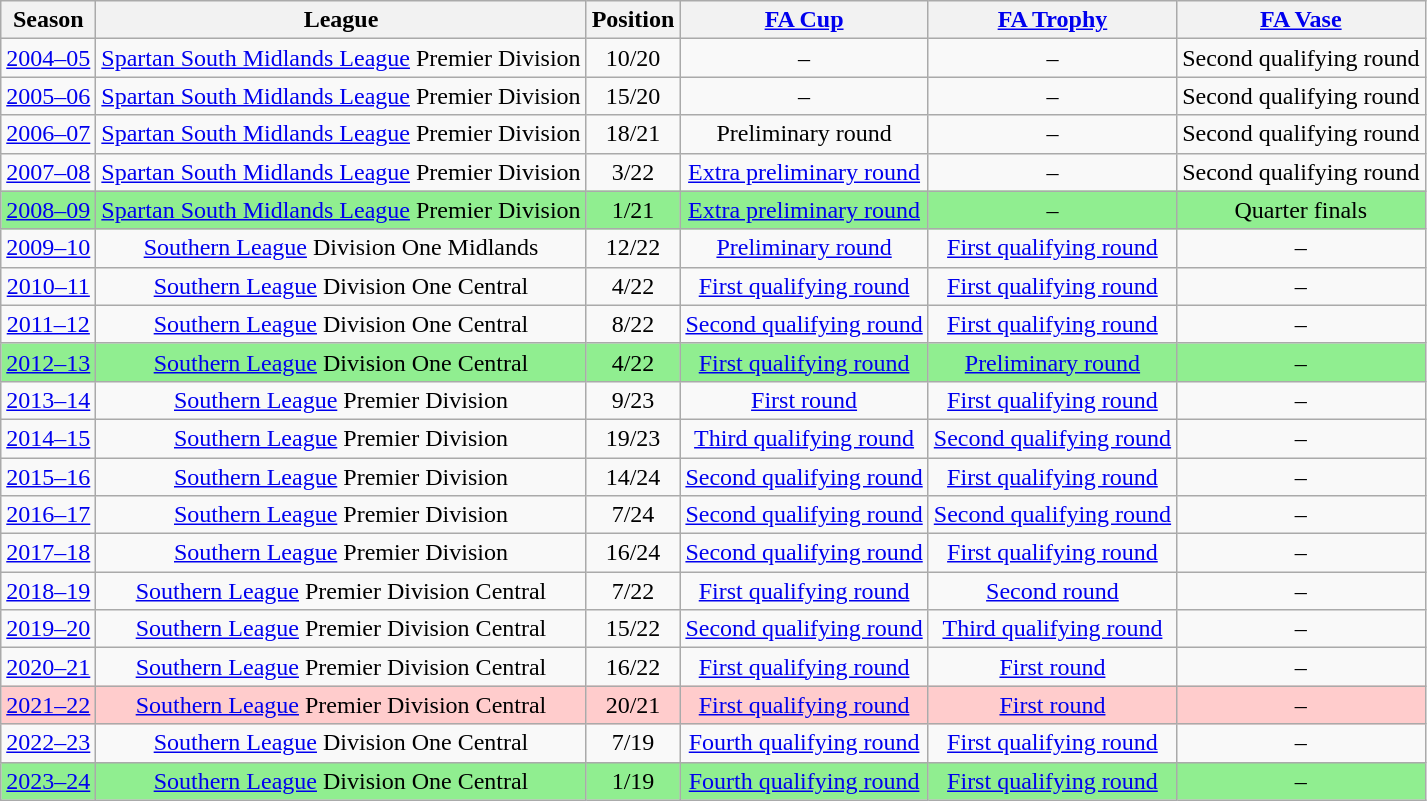<table class="wikitable collapsible collapsed" style=text-align:center>
<tr>
<th>Season</th>
<th>League</th>
<th>Position</th>
<th><a href='#'>FA Cup</a></th>
<th><a href='#'>FA Trophy</a></th>
<th><a href='#'>FA Vase</a></th>
</tr>
<tr>
<td><a href='#'>2004–05</a></td>
<td><a href='#'>Spartan South Midlands League</a> Premier Division</td>
<td>10/20</td>
<td>–</td>
<td>–</td>
<td>Second qualifying round</td>
</tr>
<tr>
<td><a href='#'>2005–06</a></td>
<td><a href='#'>Spartan South Midlands League</a> Premier Division</td>
<td>15/20</td>
<td>–</td>
<td>–</td>
<td>Second qualifying round</td>
</tr>
<tr>
<td><a href='#'>2006–07</a></td>
<td><a href='#'>Spartan South Midlands League</a> Premier Division</td>
<td>18/21</td>
<td>Preliminary round</td>
<td>–</td>
<td>Second qualifying round</td>
</tr>
<tr>
<td><a href='#'>2007–08</a></td>
<td><a href='#'>Spartan South Midlands League</a> Premier Division</td>
<td>3/22</td>
<td><a href='#'>Extra preliminary round</a></td>
<td>–</td>
<td>Second qualifying round</td>
</tr>
<tr style="background: #90EE90">
<td><a href='#'>2008–09</a></td>
<td><a href='#'>Spartan South Midlands League</a> Premier Division</td>
<td>1/21</td>
<td><a href='#'>Extra preliminary round</a></td>
<td>–</td>
<td>Quarter finals</td>
</tr>
<tr>
<td><a href='#'>2009–10</a></td>
<td><a href='#'>Southern League</a> Division One Midlands</td>
<td>12/22</td>
<td><a href='#'>Preliminary round</a></td>
<td><a href='#'>First qualifying round</a></td>
<td>–</td>
</tr>
<tr>
<td><a href='#'>2010–11</a></td>
<td><a href='#'>Southern League</a> Division One Central</td>
<td>4/22</td>
<td><a href='#'>First qualifying round</a></td>
<td><a href='#'>First qualifying round</a></td>
<td>–</td>
</tr>
<tr>
<td><a href='#'>2011–12</a></td>
<td><a href='#'>Southern League</a> Division One Central</td>
<td>8/22</td>
<td><a href='#'>Second qualifying round</a></td>
<td><a href='#'>First qualifying round</a></td>
<td>–</td>
</tr>
<tr style="background: #90EE90">
<td><a href='#'>2012–13</a></td>
<td><a href='#'>Southern League</a> Division One Central</td>
<td>4/22</td>
<td><a href='#'>First qualifying round</a></td>
<td><a href='#'>Preliminary round</a></td>
<td>–</td>
</tr>
<tr>
<td><a href='#'>2013–14</a></td>
<td><a href='#'>Southern League</a> Premier Division</td>
<td>9/23</td>
<td><a href='#'>First round</a></td>
<td><a href='#'>First qualifying round</a></td>
<td>–</td>
</tr>
<tr>
<td><a href='#'>2014–15</a></td>
<td><a href='#'>Southern League</a> Premier Division</td>
<td>19/23</td>
<td><a href='#'>Third qualifying round</a></td>
<td><a href='#'>Second qualifying round</a></td>
<td>–</td>
</tr>
<tr>
<td><a href='#'>2015–16</a></td>
<td><a href='#'>Southern League</a> Premier Division</td>
<td>14/24</td>
<td><a href='#'>Second qualifying round</a></td>
<td><a href='#'>First qualifying round</a></td>
<td>–</td>
</tr>
<tr>
<td><a href='#'>2016–17</a></td>
<td><a href='#'>Southern League</a> Premier Division</td>
<td>7/24</td>
<td><a href='#'>Second qualifying round</a></td>
<td><a href='#'>Second qualifying round</a></td>
<td>–</td>
</tr>
<tr>
<td><a href='#'>2017–18</a></td>
<td><a href='#'>Southern League</a> Premier Division</td>
<td>16/24</td>
<td><a href='#'>Second qualifying round</a></td>
<td><a href='#'>First qualifying round</a></td>
<td>–</td>
</tr>
<tr>
<td><a href='#'>2018–19</a></td>
<td><a href='#'>Southern League</a> Premier Division Central</td>
<td>7/22</td>
<td><a href='#'>First qualifying round</a></td>
<td><a href='#'>Second round</a></td>
<td>–</td>
</tr>
<tr>
<td><a href='#'>2019–20</a></td>
<td><a href='#'>Southern League</a> Premier Division Central</td>
<td>15/22</td>
<td><a href='#'>Second qualifying round</a></td>
<td><a href='#'>Third qualifying round</a></td>
<td>–</td>
</tr>
<tr>
<td><a href='#'>2020–21</a></td>
<td><a href='#'>Southern League</a> Premier Division Central</td>
<td>16/22</td>
<td><a href='#'>First qualifying round</a></td>
<td><a href='#'>First round</a></td>
<td>–</td>
</tr>
<tr bgcolor="#ffcccc">
<td><a href='#'>2021–22</a></td>
<td><a href='#'>Southern League</a> Premier Division Central</td>
<td>20/21</td>
<td><a href='#'>First qualifying round</a></td>
<td><a href='#'>First round</a></td>
<td>–</td>
</tr>
<tr>
<td><a href='#'>2022–23</a></td>
<td><a href='#'>Southern League</a> Division One Central</td>
<td>7/19</td>
<td><a href='#'>Fourth qualifying round</a></td>
<td><a href='#'>First qualifying round</a></td>
<td>–</td>
</tr>
<tr style="background: #90EE90">
<td><a href='#'>2023–24</a></td>
<td><a href='#'>Southern League</a> Division One Central</td>
<td>1/19</td>
<td><a href='#'>Fourth qualifying round</a></td>
<td><a href='#'>First qualifying round</a></td>
<td>–</td>
</tr>
</table>
